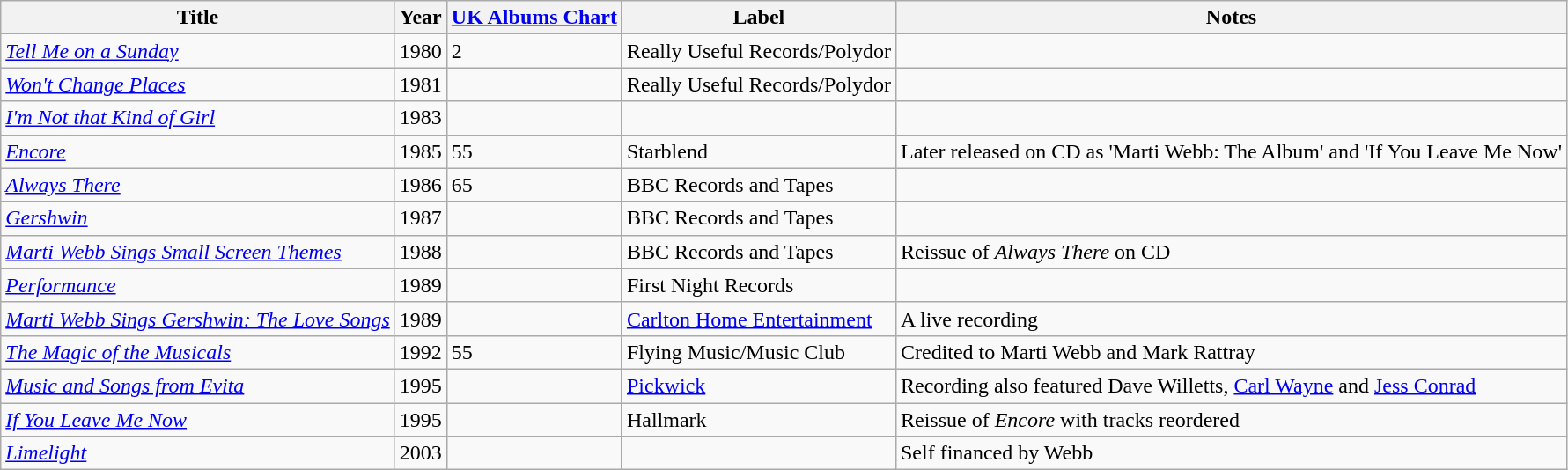<table class="wikitable">
<tr>
<th>Title</th>
<th>Year</th>
<th><a href='#'>UK Albums Chart</a></th>
<th>Label</th>
<th>Notes</th>
</tr>
<tr>
<td><em><a href='#'>Tell Me on a Sunday</a></em></td>
<td>1980</td>
<td>2</td>
<td>Really Useful Records/Polydor</td>
<td></td>
</tr>
<tr>
<td><em><a href='#'>Won't Change Places</a></em></td>
<td>1981</td>
<td></td>
<td>Really Useful Records/Polydor</td>
<td></td>
</tr>
<tr>
<td><em><a href='#'>I'm Not that Kind of Girl</a></em></td>
<td>1983</td>
<td></td>
<td></td>
<td></td>
</tr>
<tr>
<td><em><a href='#'>Encore</a></em></td>
<td>1985</td>
<td>55</td>
<td>Starblend</td>
<td>Later released on CD as 'Marti Webb: The Album' and 'If You Leave Me Now'</td>
</tr>
<tr>
<td><em><a href='#'>Always There</a></em></td>
<td>1986</td>
<td>65</td>
<td>BBC Records and Tapes</td>
<td></td>
</tr>
<tr>
<td><em><a href='#'>Gershwin</a></em></td>
<td>1987</td>
<td></td>
<td>BBC Records and Tapes</td>
<td></td>
</tr>
<tr>
<td><em><a href='#'>Marti Webb Sings Small Screen Themes</a></em></td>
<td>1988</td>
<td></td>
<td>BBC Records and Tapes</td>
<td>Reissue of <em>Always There</em> on CD</td>
</tr>
<tr>
<td><em><a href='#'>Performance</a></em></td>
<td>1989</td>
<td></td>
<td>First Night Records</td>
<td></td>
</tr>
<tr>
<td><em><a href='#'>Marti Webb Sings Gershwin: The Love Songs</a></em></td>
<td>1989</td>
<td></td>
<td><a href='#'>Carlton Home Entertainment</a></td>
<td>A live recording</td>
</tr>
<tr>
<td><em><a href='#'>The Magic of the Musicals</a></em></td>
<td>1992</td>
<td>55</td>
<td>Flying Music/Music Club</td>
<td>Credited to Marti Webb and Mark Rattray</td>
</tr>
<tr>
<td><em><a href='#'>Music and Songs from Evita</a></em></td>
<td>1995</td>
<td></td>
<td><a href='#'>Pickwick</a></td>
<td>Recording also featured Dave Willetts, <a href='#'>Carl Wayne</a> and <a href='#'>Jess Conrad</a></td>
</tr>
<tr>
<td><em><a href='#'>If You Leave Me Now</a></em></td>
<td>1995</td>
<td></td>
<td>Hallmark</td>
<td>Reissue of <em>Encore</em> with tracks reordered</td>
</tr>
<tr>
<td><em><a href='#'>Limelight</a></em></td>
<td>2003</td>
<td></td>
<td></td>
<td>Self financed by Webb</td>
</tr>
</table>
